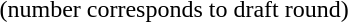<table>
<tr>
<td> (number corresponds to draft round)</td>
</tr>
</table>
